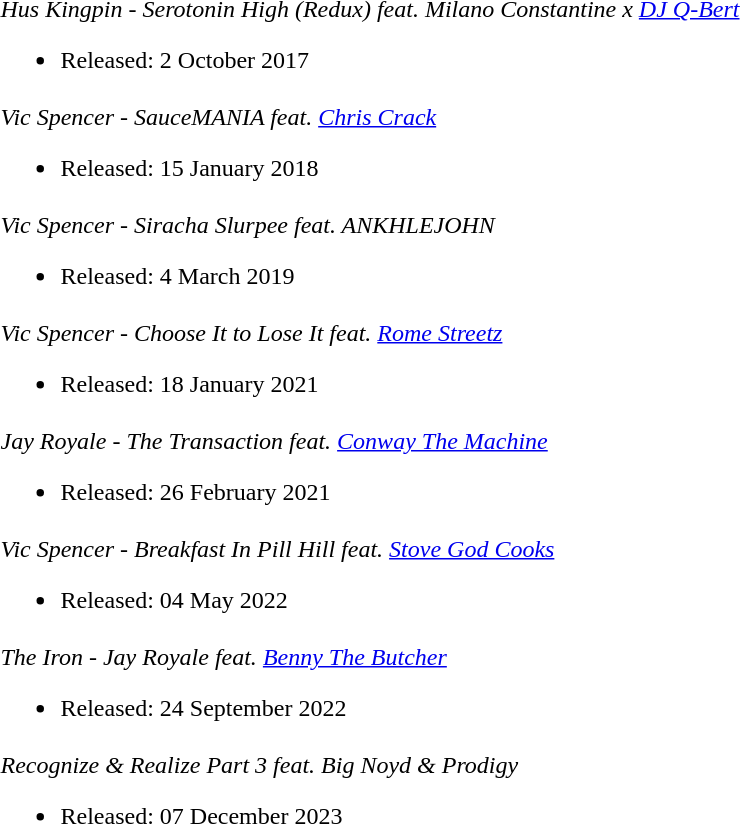<table>
<tr>
<td><em>Hus Kingpin</em> - <em>Serotonin High (Redux) feat. Milano Constantine x <a href='#'>DJ Q-Bert</a></em><br><ul><li>Released: 2 October 2017</li></ul></td>
</tr>
<tr>
<td><em>Vic Spencer</em> - <em>SauceMANIA feat. <a href='#'>Chris Crack</a></em><br><ul><li>Released: 15 January 2018</li></ul></td>
</tr>
<tr>
<td><em>Vic Spencer</em> - <em>Siracha Slurpee feat. ANKHLEJOHN</em><br><ul><li>Released: 4 March 2019</li></ul></td>
</tr>
<tr>
<td><em>Vic Spencer</em> - <em>Choose It to Lose It feat. <a href='#'>Rome Streetz</a></em><br><ul><li>Released: 18 January 2021</li></ul></td>
</tr>
<tr>
<td><em>Jay Royale</em> - <em>The Transaction feat. <a href='#'>Conway The Machine</a></em><br><ul><li>Released: 26 February 2021</li></ul></td>
</tr>
<tr>
<td><em>Vic Spencer</em> - <em>Breakfast In Pill Hill feat. <a href='#'>Stove God Cooks</a></em><br><ul><li>Released: 04 May 2022</li></ul></td>
</tr>
<tr>
<td><em>The Iron</em> - <em>Jay Royale feat. <a href='#'>Benny The Butcher</a></em><br><ul><li>Released: 24 September 2022</li></ul></td>
</tr>
<tr>
<td><em>Recognize & Realize Part 3 feat. Big Noyd & Prodigy</em><br><ul><li>Released: 07 December 2023</li></ul></td>
</tr>
</table>
